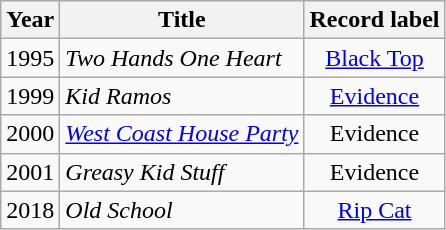<table class="wikitable sortable">
<tr>
<th>Year</th>
<th>Title</th>
<th>Record label</th>
</tr>
<tr>
<td>1995</td>
<td><em>Two Hands One Heart</em></td>
<td style="text-align:center;"><a href='#'>Black Top</a></td>
</tr>
<tr>
<td>1999</td>
<td><em>Kid Ramos</em></td>
<td style="text-align:center;"><a href='#'>Evidence</a></td>
</tr>
<tr>
<td>2000</td>
<td><em><a href='#'>West Coast House Party</a></em></td>
<td style="text-align:center;">Evidence</td>
</tr>
<tr>
<td>2001</td>
<td><em>Greasy Kid Stuff</em></td>
<td style="text-align:center;">Evidence</td>
</tr>
<tr>
<td>2018</td>
<td><em>Old School</em></td>
<td style="text-align:center;"><a href='#'>Rip Cat</a></td>
</tr>
</table>
